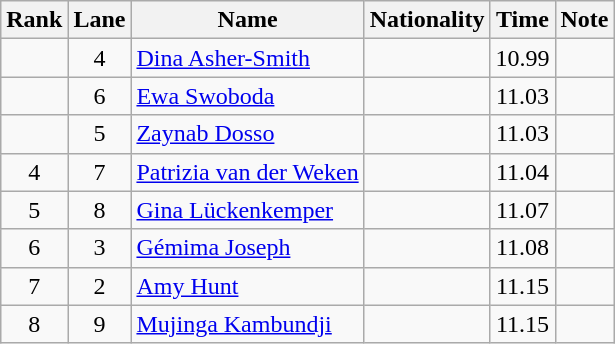<table class="wikitable sortable">
<tr>
<th>Rank</th>
<th>Lane</th>
<th>Name</th>
<th>Nationality</th>
<th>Time</th>
<th>Note</th>
</tr>
<tr align=center>
<td></td>
<td>4</td>
<td align="left"><a href='#'>Dina Asher-Smith</a></td>
<td align="left"></td>
<td>10.99</td>
<td></td>
</tr>
<tr align=center>
<td></td>
<td>6</td>
<td align="left"><a href='#'>Ewa Swoboda</a></td>
<td align="left"></td>
<td>11.03</td>
<td></td>
</tr>
<tr align=center>
<td></td>
<td>5</td>
<td align="left"><a href='#'>Zaynab Dosso</a></td>
<td align="left"></td>
<td>11.03</td>
<td></td>
</tr>
<tr align=center>
<td>4</td>
<td>7</td>
<td align="left"><a href='#'>Patrizia van der Weken</a></td>
<td align="left"></td>
<td>11.04</td>
<td></td>
</tr>
<tr align=center>
<td>5</td>
<td>8</td>
<td align="left"><a href='#'>Gina Lückenkemper</a></td>
<td align="left"></td>
<td>11.07</td>
<td></td>
</tr>
<tr align=center>
<td>6</td>
<td>3</td>
<td align="left"><a href='#'>Gémima Joseph</a></td>
<td align="left"></td>
<td>11.08</td>
<td></td>
</tr>
<tr align=center>
<td>7</td>
<td>2</td>
<td align="left"><a href='#'>Amy Hunt</a></td>
<td align="left"></td>
<td>11.15</td>
<td></td>
</tr>
<tr align=center>
<td>8</td>
<td>9</td>
<td align="left"><a href='#'>Mujinga Kambundji</a></td>
<td align="left"></td>
<td>11.15</td>
<td></td>
</tr>
</table>
